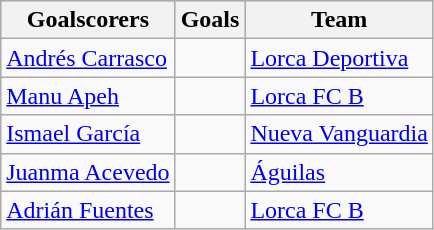<table class="wikitable sortable" class="wikitable">
<tr style="background:#ccc; text-align:center;">
<th>Goalscorers</th>
<th>Goals</th>
<th>Team</th>
</tr>
<tr>
<td> <a href='#'>Andrés Carrasco</a></td>
<td></td>
<td><a href='#'>Lorca Deportiva</a></td>
</tr>
<tr>
<td> <a href='#'>Manu Apeh</a></td>
<td></td>
<td><a href='#'>Lorca FC B</a></td>
</tr>
<tr>
<td> <a href='#'>Ismael García</a></td>
<td></td>
<td><a href='#'>Nueva Vanguardia</a></td>
</tr>
<tr>
<td> <a href='#'>Juanma Acevedo</a></td>
<td></td>
<td><a href='#'>Águilas</a></td>
</tr>
<tr>
<td> <a href='#'>Adrián Fuentes</a></td>
<td></td>
<td><a href='#'>Lorca FC B</a></td>
</tr>
</table>
